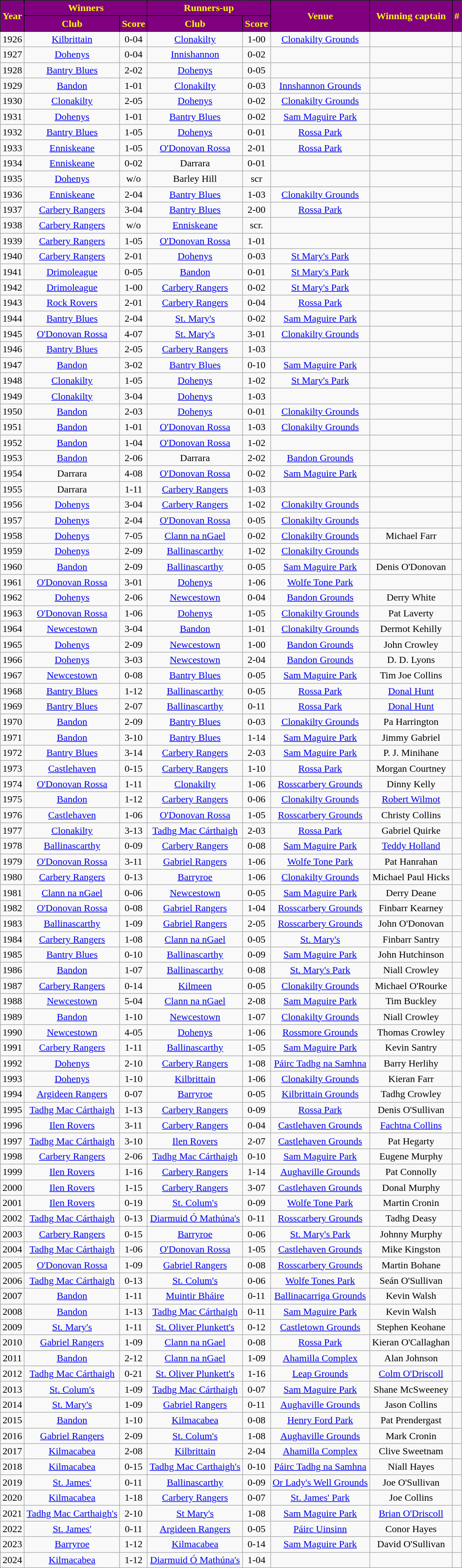<table class="wikitable sortable" style="text-align:center;">
<tr>
<th rowspan="2" style="background:purple;color:yellow;border:1px solid black">Year</th>
<th colspan="2" style="background:purple;color:yellow;border:1px solid black">Winners</th>
<th colspan="2" style="background:purple;color:yellow;border:1px solid black">Runners-up</th>
<th rowspan="2" style="background:purple;color:yellow;border:1px solid black">Venue</th>
<th rowspan="2" style="background:purple;color:yellow;border:1px solid black">Winning captain</th>
<th rowspan="2" style="background:purple;color:yellow;border:1px solid black">#</th>
</tr>
<tr>
<th style="background:purple;color:yellow;border:1px solid black">Club</th>
<th style="background:purple;color:yellow;border:1px solid black">Score</th>
<th style="background:purple;color:yellow;border:1px solid black">Club</th>
<th style="background:purple;color:yellow;border:1px solid black">Score</th>
</tr>
<tr>
<td>1926</td>
<td><a href='#'>Kilbrittain</a></td>
<td>0-04</td>
<td><a href='#'>Clonakilty</a></td>
<td>1-00</td>
<td><a href='#'>Clonakilty Grounds</a></td>
<td></td>
<td></td>
</tr>
<tr>
<td>1927</td>
<td><a href='#'>Dohenys</a></td>
<td>0-04</td>
<td><a href='#'>Innishannon</a></td>
<td>0-02</td>
<td></td>
<td></td>
<td></td>
</tr>
<tr>
<td>1928</td>
<td><a href='#'>Bantry Blues</a></td>
<td>2-02</td>
<td><a href='#'>Dohenys</a></td>
<td>0-05</td>
<td></td>
<td></td>
<td></td>
</tr>
<tr>
<td>1929</td>
<td><a href='#'>Bandon</a></td>
<td>1-01</td>
<td><a href='#'>Clonakilty</a></td>
<td>0-03</td>
<td><a href='#'>Innshannon Grounds</a></td>
<td></td>
<td></td>
</tr>
<tr>
<td>1930</td>
<td><a href='#'>Clonakilty</a></td>
<td>2-05</td>
<td><a href='#'>Dohenys</a></td>
<td>0-02</td>
<td><a href='#'>Clonakilty Grounds</a></td>
<td></td>
<td></td>
</tr>
<tr>
<td>1931</td>
<td><a href='#'>Dohenys</a></td>
<td>1-01</td>
<td><a href='#'>Bantry Blues</a></td>
<td>0-02</td>
<td><a href='#'>Sam Maguire Park</a></td>
<td></td>
<td></td>
</tr>
<tr>
<td>1932</td>
<td><a href='#'>Bantry Blues</a></td>
<td>1-05</td>
<td><a href='#'>Dohenys</a></td>
<td>0-01</td>
<td><a href='#'>Rossa Park</a></td>
<td></td>
<td></td>
</tr>
<tr>
<td>1933</td>
<td><a href='#'>Enniskeane</a></td>
<td>1-05</td>
<td><a href='#'>O'Donovan Rossa</a></td>
<td>2-01</td>
<td><a href='#'>Rossa Park</a></td>
<td></td>
<td></td>
</tr>
<tr>
<td>1934</td>
<td><a href='#'>Enniskeane</a></td>
<td>0-02</td>
<td>Darrara</td>
<td>0-01</td>
<td></td>
<td></td>
<td></td>
</tr>
<tr>
<td>1935</td>
<td><a href='#'>Dohenys</a></td>
<td>w/o</td>
<td>Barley Hill</td>
<td>scr</td>
<td></td>
<td></td>
<td></td>
</tr>
<tr>
<td>1936</td>
<td><a href='#'>Enniskeane</a></td>
<td>2-04</td>
<td><a href='#'>Bantry Blues</a></td>
<td>1-03</td>
<td><a href='#'>Clonakilty Grounds</a></td>
<td></td>
<td></td>
</tr>
<tr>
<td>1937</td>
<td><a href='#'>Carbery Rangers</a></td>
<td>3-04</td>
<td><a href='#'>Bantry Blues</a></td>
<td>2-00</td>
<td><a href='#'>Rossa Park</a></td>
<td></td>
<td></td>
</tr>
<tr>
<td>1938</td>
<td><a href='#'>Carbery Rangers</a></td>
<td>w/o</td>
<td><a href='#'>Enniskeane</a></td>
<td>scr.</td>
<td></td>
<td></td>
<td></td>
</tr>
<tr>
<td>1939</td>
<td><a href='#'>Carbery Rangers</a></td>
<td>1-05</td>
<td><a href='#'>O'Donovan Rossa</a></td>
<td>1-01</td>
<td></td>
<td></td>
<td></td>
</tr>
<tr>
<td>1940</td>
<td><a href='#'>Carbery Rangers</a></td>
<td>2-01</td>
<td><a href='#'>Dohenys</a></td>
<td>0-03</td>
<td><a href='#'>St Mary's Park</a></td>
<td></td>
<td></td>
</tr>
<tr>
<td>1941</td>
<td><a href='#'>Drimoleague</a></td>
<td>0-05</td>
<td><a href='#'>Bandon</a></td>
<td>0-01</td>
<td><a href='#'>St Mary's Park</a></td>
<td></td>
<td></td>
</tr>
<tr>
<td>1942</td>
<td><a href='#'>Drimoleague</a></td>
<td>1-00</td>
<td><a href='#'>Carbery Rangers</a></td>
<td>0-02</td>
<td><a href='#'>St Mary's Park</a></td>
<td></td>
<td></td>
</tr>
<tr>
<td>1943</td>
<td><a href='#'>Rock Rovers</a></td>
<td>2-01</td>
<td><a href='#'>Carbery Rangers</a></td>
<td>0-04</td>
<td><a href='#'>Rossa Park</a></td>
<td></td>
<td></td>
</tr>
<tr>
<td>1944</td>
<td><a href='#'>Bantry Blues</a></td>
<td>2-04</td>
<td><a href='#'>St. Mary's</a></td>
<td>0-02</td>
<td><a href='#'>Sam Maguire Park</a></td>
<td></td>
<td></td>
</tr>
<tr>
<td>1945</td>
<td><a href='#'>O'Donovan Rossa</a></td>
<td>4-07</td>
<td><a href='#'>St. Mary's</a></td>
<td>3-01</td>
<td><a href='#'>Clonakilty Grounds</a></td>
<td></td>
<td></td>
</tr>
<tr>
<td>1946</td>
<td><a href='#'>Bantry Blues</a></td>
<td>2-05</td>
<td><a href='#'>Carbery Rangers</a></td>
<td>1-03</td>
<td></td>
<td></td>
<td></td>
</tr>
<tr>
<td>1947</td>
<td><a href='#'>Bandon</a></td>
<td>3-02</td>
<td><a href='#'>Bantry Blues</a></td>
<td>0-10</td>
<td><a href='#'>Sam Maguire Park</a></td>
<td></td>
<td></td>
</tr>
<tr>
<td>1948</td>
<td><a href='#'>Clonakilty</a></td>
<td>1-05</td>
<td><a href='#'>Dohenys</a></td>
<td>1-02</td>
<td><a href='#'>St Mary's Park</a></td>
<td></td>
<td></td>
</tr>
<tr>
<td>1949</td>
<td><a href='#'>Clonakilty</a></td>
<td>3-04</td>
<td><a href='#'>Dohenys</a></td>
<td>1-03</td>
<td></td>
<td></td>
<td></td>
</tr>
<tr>
<td>1950</td>
<td><a href='#'>Bandon</a></td>
<td>2-03</td>
<td><a href='#'>Dohenys</a></td>
<td>0-01</td>
<td><a href='#'>Clonakilty Grounds</a></td>
<td></td>
<td></td>
</tr>
<tr>
<td>1951</td>
<td><a href='#'>Bandon</a></td>
<td>1-01</td>
<td><a href='#'>O'Donovan Rossa</a></td>
<td>1-03</td>
<td><a href='#'>Clonakilty Grounds</a></td>
<td></td>
<td></td>
</tr>
<tr>
<td>1952</td>
<td><a href='#'>Bandon</a></td>
<td>1-04</td>
<td><a href='#'>O'Donovan Rossa</a></td>
<td>1-02</td>
<td></td>
<td></td>
<td></td>
</tr>
<tr>
<td>1953</td>
<td><a href='#'>Bandon</a></td>
<td>2-06</td>
<td>Darrara</td>
<td>2-02</td>
<td><a href='#'>Bandon Grounds</a></td>
<td></td>
<td></td>
</tr>
<tr>
<td>1954</td>
<td>Darrara</td>
<td>4-08</td>
<td><a href='#'>O'Donovan Rossa</a></td>
<td>0-02</td>
<td><a href='#'>Sam Maguire Park</a></td>
<td></td>
<td></td>
</tr>
<tr>
<td>1955</td>
<td>Darrara</td>
<td>1-11</td>
<td><a href='#'>Carbery Rangers</a></td>
<td>1-03</td>
<td></td>
<td></td>
<td></td>
</tr>
<tr>
<td>1956</td>
<td><a href='#'>Dohenys</a></td>
<td>3-04</td>
<td><a href='#'>Carbery Rangers</a></td>
<td>1-02</td>
<td><a href='#'>Clonakilty Grounds</a></td>
<td></td>
<td></td>
</tr>
<tr>
<td>1957</td>
<td><a href='#'>Dohenys</a></td>
<td>2-04</td>
<td><a href='#'>O'Donovan Rossa</a></td>
<td>0-05</td>
<td><a href='#'>Clonakilty Grounds</a></td>
<td></td>
<td></td>
</tr>
<tr>
<td>1958</td>
<td><a href='#'>Dohenys</a></td>
<td>7-05</td>
<td><a href='#'>Clann na nGael</a></td>
<td>0-02</td>
<td><a href='#'>Clonakilty Grounds</a></td>
<td>Michael Farr</td>
<td></td>
</tr>
<tr>
<td>1959</td>
<td><a href='#'>Dohenys</a></td>
<td>2-09</td>
<td><a href='#'>Ballinascarthy</a></td>
<td>1-02</td>
<td><a href='#'>Clonakilty Grounds</a></td>
<td></td>
<td></td>
</tr>
<tr>
<td>1960</td>
<td><a href='#'>Bandon</a></td>
<td>2-09</td>
<td><a href='#'>Ballinascarthy</a></td>
<td>0-05</td>
<td><a href='#'>Sam Maguire Park</a></td>
<td>Denis O'Donovan</td>
<td></td>
</tr>
<tr>
<td>1961</td>
<td><a href='#'>O'Donovan Rossa</a></td>
<td>3-01</td>
<td><a href='#'>Dohenys</a></td>
<td>1-06</td>
<td><a href='#'>Wolfe Tone Park</a></td>
<td></td>
<td></td>
</tr>
<tr>
<td>1962</td>
<td><a href='#'>Dohenys</a></td>
<td>2-06</td>
<td><a href='#'>Newcestown</a></td>
<td>0-04</td>
<td><a href='#'>Bandon Grounds</a></td>
<td>Derry White</td>
<td></td>
</tr>
<tr>
<td>1963</td>
<td><a href='#'>O'Donovan Rossa</a></td>
<td>1-06</td>
<td><a href='#'>Dohenys</a></td>
<td>1-05</td>
<td><a href='#'>Clonakilty Grounds</a></td>
<td>Pat Laverty</td>
<td></td>
</tr>
<tr>
<td>1964</td>
<td><a href='#'>Newcestown</a></td>
<td>3-04</td>
<td><a href='#'>Bandon</a></td>
<td>1-01</td>
<td><a href='#'>Clonakilty Grounds</a></td>
<td>Dermot Kehilly</td>
<td></td>
</tr>
<tr>
<td>1965</td>
<td><a href='#'>Dohenys</a></td>
<td>2-09</td>
<td><a href='#'>Newcestown</a></td>
<td>1-00</td>
<td><a href='#'>Bandon Grounds</a></td>
<td>John Crowley</td>
<td></td>
</tr>
<tr>
<td>1966</td>
<td><a href='#'>Dohenys</a></td>
<td>3-03</td>
<td><a href='#'>Newcestown</a></td>
<td>2-04</td>
<td><a href='#'>Bandon Grounds</a></td>
<td>D. D. Lyons</td>
<td></td>
</tr>
<tr>
<td>1967</td>
<td><a href='#'>Newcestown</a></td>
<td>0-08</td>
<td><a href='#'>Bantry Blues</a></td>
<td>0-05</td>
<td><a href='#'>Sam Maguire Park</a></td>
<td>Tim Joe Collins</td>
<td></td>
</tr>
<tr>
<td>1968</td>
<td><a href='#'>Bantry Blues</a></td>
<td>1-12</td>
<td><a href='#'>Ballinascarthy</a></td>
<td>0-05</td>
<td><a href='#'>Rossa Park</a></td>
<td><a href='#'>Donal Hunt</a></td>
<td></td>
</tr>
<tr>
<td>1969</td>
<td><a href='#'>Bantry Blues</a></td>
<td>2-07</td>
<td><a href='#'>Ballinascarthy</a></td>
<td>0-11</td>
<td><a href='#'>Rossa Park</a></td>
<td><a href='#'>Donal Hunt</a></td>
<td></td>
</tr>
<tr>
<td>1970</td>
<td><a href='#'>Bandon</a></td>
<td>2-09</td>
<td><a href='#'>Bantry Blues</a></td>
<td>0-03</td>
<td><a href='#'>Clonakilty Grounds</a></td>
<td>Pa Harrington</td>
<td></td>
</tr>
<tr>
<td>1971</td>
<td><a href='#'>Bandon</a></td>
<td>3-10</td>
<td><a href='#'>Bantry Blues</a></td>
<td>1-14</td>
<td><a href='#'>Sam Maguire Park</a></td>
<td>Jimmy Gabriel</td>
<td></td>
</tr>
<tr>
<td>1972</td>
<td><a href='#'>Bantry Blues</a></td>
<td>3-14</td>
<td><a href='#'>Carbery Rangers</a></td>
<td>2-03</td>
<td><a href='#'>Sam Maguire Park</a></td>
<td>P. J. Minihane</td>
<td></td>
</tr>
<tr>
<td>1973</td>
<td><a href='#'>Castlehaven</a></td>
<td>0-15</td>
<td><a href='#'>Carbery Rangers</a></td>
<td>1-10</td>
<td><a href='#'>Rossa Park</a></td>
<td>Morgan Courtney</td>
<td></td>
</tr>
<tr>
<td>1974</td>
<td><a href='#'>O'Donovan Rossa</a></td>
<td>1-11</td>
<td><a href='#'>Clonakilty</a></td>
<td>1-06</td>
<td><a href='#'>Rosscarbery Grounds</a></td>
<td>Dinny Kelly</td>
<td></td>
</tr>
<tr>
<td>1975</td>
<td><a href='#'>Bandon</a></td>
<td>1-12</td>
<td><a href='#'>Carbery Rangers</a></td>
<td>0-06</td>
<td><a href='#'>Clonakilty Grounds</a></td>
<td><a href='#'>Robert Wilmot</a></td>
<td></td>
</tr>
<tr>
<td>1976</td>
<td><a href='#'>Castlehaven</a></td>
<td>1-06</td>
<td><a href='#'>O'Donovan Rossa</a></td>
<td>1-05</td>
<td><a href='#'>Rosscarbery Grounds</a></td>
<td>Christy Collins</td>
<td></td>
</tr>
<tr>
<td>1977</td>
<td><a href='#'>Clonakilty</a></td>
<td>3-13</td>
<td><a href='#'>Tadhg Mac Cárthaigh</a></td>
<td>2-03</td>
<td><a href='#'>Rossa Park</a></td>
<td>Gabriel Quirke</td>
<td></td>
</tr>
<tr>
<td>1978</td>
<td><a href='#'>Ballinascarthy</a></td>
<td>0-09</td>
<td><a href='#'>Carbery Rangers</a></td>
<td>0-08</td>
<td><a href='#'>Sam Maguire Park</a></td>
<td><a href='#'>Teddy Holland</a></td>
<td></td>
</tr>
<tr>
<td>1979</td>
<td><a href='#'>O'Donovan Rossa</a></td>
<td>3-11</td>
<td><a href='#'>Gabriel Rangers</a></td>
<td>1-06</td>
<td><a href='#'>Wolfe Tone Park</a></td>
<td>Pat Hanrahan</td>
<td></td>
</tr>
<tr>
<td>1980</td>
<td><a href='#'>Carbery Rangers</a></td>
<td>0-13</td>
<td><a href='#'>Barryroe</a></td>
<td>1-06</td>
<td><a href='#'>Clonakilty Grounds</a></td>
<td>Michael Paul Hicks</td>
<td></td>
</tr>
<tr>
<td>1981</td>
<td><a href='#'>Clann na nGael</a></td>
<td>0-06</td>
<td><a href='#'>Newcestown</a></td>
<td>0-05</td>
<td><a href='#'>Sam Maguire Park</a></td>
<td>Derry Deane</td>
<td></td>
</tr>
<tr>
<td>1982</td>
<td><a href='#'>O'Donovan Rossa</a></td>
<td>0-08</td>
<td><a href='#'>Gabriel Rangers</a></td>
<td>1-04</td>
<td><a href='#'>Rosscarbery Grounds</a></td>
<td>Finbarr Kearney</td>
<td></td>
</tr>
<tr>
<td>1983</td>
<td><a href='#'>Ballinascarthy</a></td>
<td>1-09</td>
<td><a href='#'>Gabriel Rangers</a></td>
<td>2-05</td>
<td><a href='#'>Rosscarbery Grounds</a></td>
<td>John O'Donovan</td>
<td></td>
</tr>
<tr>
<td>1984</td>
<td><a href='#'>Carbery Rangers</a></td>
<td>1-08</td>
<td><a href='#'>Clann na nGael</a></td>
<td>0-05</td>
<td><a href='#'>St. Mary's</a></td>
<td>Finbarr Santry</td>
<td></td>
</tr>
<tr>
<td>1985</td>
<td><a href='#'>Bantry Blues</a></td>
<td>0-10</td>
<td><a href='#'>Ballinascarthy</a></td>
<td>0-09</td>
<td><a href='#'>Sam Maguire Park</a></td>
<td>John Hutchinson</td>
<td></td>
</tr>
<tr>
<td>1986</td>
<td><a href='#'>Bandon</a></td>
<td>1-07</td>
<td><a href='#'>Ballinascarthy</a></td>
<td>0-08</td>
<td><a href='#'>St. Mary's Park</a></td>
<td>Niall Crowley</td>
<td></td>
</tr>
<tr>
<td>1987</td>
<td><a href='#'>Carbery Rangers</a></td>
<td>0-14</td>
<td><a href='#'>Kilmeen</a></td>
<td>0-05</td>
<td><a href='#'>Clonakilty Grounds</a></td>
<td>Michael O'Rourke</td>
<td></td>
</tr>
<tr>
<td>1988</td>
<td><a href='#'>Newcestown</a></td>
<td>5-04</td>
<td><a href='#'>Clann na nGael</a></td>
<td>2-08</td>
<td><a href='#'>Sam Maguire Park</a></td>
<td>Tim Buckley</td>
<td></td>
</tr>
<tr>
<td>1989</td>
<td><a href='#'>Bandon</a></td>
<td>1-10</td>
<td><a href='#'>Newcestown</a></td>
<td>1-07</td>
<td><a href='#'>Clonakilty Grounds</a></td>
<td>Niall Crowley</td>
<td></td>
</tr>
<tr>
<td>1990</td>
<td><a href='#'>Newcestown</a></td>
<td>4-05</td>
<td><a href='#'>Dohenys</a></td>
<td>1-06</td>
<td><a href='#'>Rossmore Grounds</a></td>
<td>Thomas Crowley</td>
<td></td>
</tr>
<tr>
<td>1991</td>
<td><a href='#'>Carbery Rangers</a></td>
<td>1-11</td>
<td><a href='#'>Ballinascarthy</a></td>
<td>1-05</td>
<td><a href='#'>Sam Maguire Park</a></td>
<td>Kevin Santry</td>
<td></td>
</tr>
<tr>
<td>1992</td>
<td><a href='#'>Dohenys</a></td>
<td>2-10</td>
<td><a href='#'>Carbery Rangers</a></td>
<td>1-08</td>
<td><a href='#'>Páirc Tadhg na Samhna</a></td>
<td>Barry Herlihy</td>
<td></td>
</tr>
<tr>
<td>1993</td>
<td><a href='#'>Dohenys</a></td>
<td>1-10</td>
<td><a href='#'>Kilbrittain</a></td>
<td>1-06</td>
<td><a href='#'>Clonakilty Grounds</a></td>
<td>Kieran Farr</td>
<td></td>
</tr>
<tr>
<td>1994</td>
<td><a href='#'>Argideen Rangers</a></td>
<td>0-07</td>
<td><a href='#'>Barryroe</a></td>
<td>0-05</td>
<td><a href='#'>Kilbrittain Grounds</a></td>
<td>Tadhg Crowley</td>
<td></td>
</tr>
<tr>
<td>1995</td>
<td><a href='#'>Tadhg Mac Cárthaigh</a></td>
<td>1-13</td>
<td><a href='#'>Carbery Rangers</a></td>
<td>0-09</td>
<td><a href='#'>Rossa Park</a></td>
<td>Denis O'Sullivan</td>
<td></td>
</tr>
<tr>
<td>1996</td>
<td><a href='#'>Ilen Rovers</a></td>
<td>3-11</td>
<td><a href='#'>Carbery Rangers</a></td>
<td>0-04</td>
<td><a href='#'>Castlehaven Grounds</a></td>
<td><a href='#'>Fachtna Collins</a></td>
<td></td>
</tr>
<tr>
<td>1997</td>
<td><a href='#'>Tadhg Mac Cárthaigh</a></td>
<td>3-10</td>
<td><a href='#'>Ilen Rovers</a></td>
<td>2-07</td>
<td><a href='#'>Castlehaven Grounds</a></td>
<td>Pat Hegarty</td>
<td></td>
</tr>
<tr>
<td>1998</td>
<td><a href='#'>Carbery Rangers</a></td>
<td>2-06</td>
<td><a href='#'>Tadhg Mac Cárthaigh</a></td>
<td>0-10</td>
<td><a href='#'>Sam Maguire Park</a></td>
<td>Eugene Murphy</td>
<td></td>
</tr>
<tr>
<td>1999</td>
<td><a href='#'>Ilen Rovers</a></td>
<td>1-16</td>
<td><a href='#'>Carbery Rangers</a></td>
<td>1-14</td>
<td><a href='#'>Aughaville Grounds</a></td>
<td>Pat Connolly</td>
<td></td>
</tr>
<tr>
<td>2000</td>
<td><a href='#'>Ilen Rovers</a></td>
<td>1-15</td>
<td><a href='#'>Carbery Rangers</a></td>
<td>3-07</td>
<td><a href='#'>Castlehaven Grounds</a></td>
<td>Donal Murphy</td>
<td></td>
</tr>
<tr>
<td>2001</td>
<td><a href='#'>Ilen Rovers</a></td>
<td>0-19</td>
<td><a href='#'>St. Colum's</a></td>
<td>0-09</td>
<td><a href='#'>Wolfe Tone Park</a></td>
<td>Martin Cronin</td>
<td></td>
</tr>
<tr>
<td>2002</td>
<td><a href='#'>Tadhg Mac Cárthaigh</a></td>
<td>0-13</td>
<td><a href='#'>Diarmuid Ó Mathúna's</a></td>
<td>0-11</td>
<td><a href='#'>Rosscarbery Grounds</a></td>
<td>Tadhg Deasy</td>
<td></td>
</tr>
<tr>
<td>2003</td>
<td><a href='#'>Carbery Rangers</a></td>
<td>0-15</td>
<td><a href='#'>Barryroe</a></td>
<td>0-06</td>
<td><a href='#'>St. Mary's Park</a></td>
<td>Johnny Murphy</td>
<td></td>
</tr>
<tr>
<td>2004</td>
<td><a href='#'>Tadhg Mac Cárthaigh</a></td>
<td>1-06</td>
<td><a href='#'>O'Donovan Rossa</a></td>
<td>1-05</td>
<td><a href='#'>Castlehaven Grounds</a></td>
<td>Mike Kingston</td>
<td></td>
</tr>
<tr>
<td>2005</td>
<td><a href='#'>O'Donovan Rossa</a></td>
<td>1-09</td>
<td><a href='#'>Gabriel Rangers</a></td>
<td>0-08</td>
<td><a href='#'>Rosscarbery Grounds</a></td>
<td>Martin Bohane</td>
<td></td>
</tr>
<tr>
<td>2006</td>
<td><a href='#'>Tadhg Mac Cárthaigh</a></td>
<td>0-13</td>
<td><a href='#'>St. Colum's</a></td>
<td>0-06</td>
<td><a href='#'>Wolfe Tones Park</a></td>
<td>Seán O'Sullivan</td>
<td></td>
</tr>
<tr>
<td>2007</td>
<td><a href='#'>Bandon</a></td>
<td>1-11</td>
<td><a href='#'>Muintir Bháire</a></td>
<td>0-11</td>
<td><a href='#'>Ballinacarriga Grounds</a></td>
<td>Kevin Walsh</td>
<td></td>
</tr>
<tr>
<td>2008</td>
<td><a href='#'>Bandon</a></td>
<td>1-13</td>
<td><a href='#'>Tadhg Mac Cárthaigh</a></td>
<td>0-11</td>
<td><a href='#'>Sam Maguire Park</a></td>
<td>Kevin Walsh</td>
<td></td>
</tr>
<tr>
<td>2009</td>
<td><a href='#'>St. Mary's</a></td>
<td>1-11</td>
<td><a href='#'>St. Oliver Plunkett's</a></td>
<td>0-12</td>
<td><a href='#'>Castletown Grounds</a></td>
<td>Stephen Keohane</td>
<td></td>
</tr>
<tr>
<td>2010</td>
<td><a href='#'>Gabriel Rangers</a></td>
<td>1-09</td>
<td><a href='#'>Clann na nGael</a></td>
<td>0-08</td>
<td><a href='#'>Rossa Park</a></td>
<td>Kieran O'Callaghan</td>
<td></td>
</tr>
<tr>
<td>2011</td>
<td><a href='#'>Bandon</a></td>
<td>2-12</td>
<td><a href='#'>Clann na nGael</a></td>
<td>1-09</td>
<td><a href='#'>Ahamilla Complex</a></td>
<td>Alan Johnson</td>
<td></td>
</tr>
<tr>
<td>2012</td>
<td><a href='#'>Tadhg Mac Cárthaigh</a></td>
<td>0-21</td>
<td><a href='#'>St. Oliver Plunkett's</a></td>
<td>1-16</td>
<td><a href='#'>Leap Grounds</a></td>
<td><a href='#'>Colm O'Driscoll</a></td>
<td></td>
</tr>
<tr>
<td>2013</td>
<td><a href='#'>St. Colum's</a></td>
<td>1-09</td>
<td><a href='#'>Tadhg Mac Cárthaigh</a></td>
<td>0-07</td>
<td><a href='#'>Sam Maguire Park</a></td>
<td>Shane McSweeney</td>
<td></td>
</tr>
<tr>
<td>2014</td>
<td><a href='#'>St. Mary's</a></td>
<td>1-09</td>
<td><a href='#'>Gabriel Rangers</a></td>
<td>0-11</td>
<td><a href='#'>Aughaville Grounds</a></td>
<td>Jason Collins</td>
<td></td>
</tr>
<tr>
<td>2015</td>
<td><a href='#'>Bandon</a></td>
<td>1-10</td>
<td><a href='#'>Kilmacabea</a></td>
<td>0-08</td>
<td><a href='#'>Henry Ford Park</a></td>
<td>Pat Prendergast</td>
<td></td>
</tr>
<tr>
<td>2016</td>
<td><a href='#'>Gabriel Rangers</a></td>
<td>2-09</td>
<td><a href='#'>St. Colum's</a></td>
<td>1-08</td>
<td><a href='#'>Aughaville Grounds</a></td>
<td>Mark Cronin</td>
<td></td>
</tr>
<tr>
<td>2017</td>
<td><a href='#'>Kilmacabea</a></td>
<td>2-08</td>
<td><a href='#'>Kilbrittain</a></td>
<td>2-04</td>
<td><a href='#'>Ahamilla Complex</a></td>
<td>Clive Sweetnam</td>
<td></td>
</tr>
<tr>
<td>2018</td>
<td><a href='#'>Kilmacabea</a></td>
<td>0-15</td>
<td><a href='#'>Tadhg Mac Carthaigh's</a></td>
<td>0-10</td>
<td><a href='#'>Páirc Tadhg na Samhna</a></td>
<td>Niall Hayes</td>
<td></td>
</tr>
<tr>
<td>2019</td>
<td><a href='#'>St. James'</a></td>
<td>0-11</td>
<td><a href='#'>Ballinascarthy</a></td>
<td>0-09</td>
<td><a href='#'>Or Lady's Well Grounds</a></td>
<td>Joe O'Sullivan</td>
<td></td>
</tr>
<tr>
<td>2020</td>
<td><a href='#'>Kilmacabea</a></td>
<td>1-18</td>
<td><a href='#'>Carbery Rangers</a></td>
<td>0-07</td>
<td><a href='#'>St. James' Park</a></td>
<td>Joe Collins</td>
<td></td>
</tr>
<tr>
<td>2021</td>
<td><a href='#'>Tadhg Mac Carthaigh's</a></td>
<td>2-10</td>
<td><a href='#'>St Mary's</a></td>
<td>1-08</td>
<td><a href='#'>Sam Maguire Park</a></td>
<td><a href='#'>Brian O'Driscoll</a></td>
<td></td>
</tr>
<tr>
<td>2022</td>
<td><a href='#'>St. James'</a></td>
<td>0-11</td>
<td><a href='#'>Argideen Rangers</a></td>
<td>0-05</td>
<td><a href='#'>Páirc Uinsinn</a></td>
<td>Conor Hayes</td>
<td></td>
</tr>
<tr>
<td>2023</td>
<td><a href='#'>Barryroe</a></td>
<td>1-12</td>
<td><a href='#'>Kilmacabea</a></td>
<td>0-14</td>
<td><a href='#'>Sam Maguire Park</a></td>
<td>David O'Sullivan</td>
<td></td>
</tr>
<tr>
<td>2024</td>
<td><a href='#'>Kilmacabea</a></td>
<td>1-12</td>
<td><a href='#'>Diarmuid Ó Mathúna's</a></td>
<td>1-04</td>
<td></td>
<td></td>
<td></td>
</tr>
</table>
